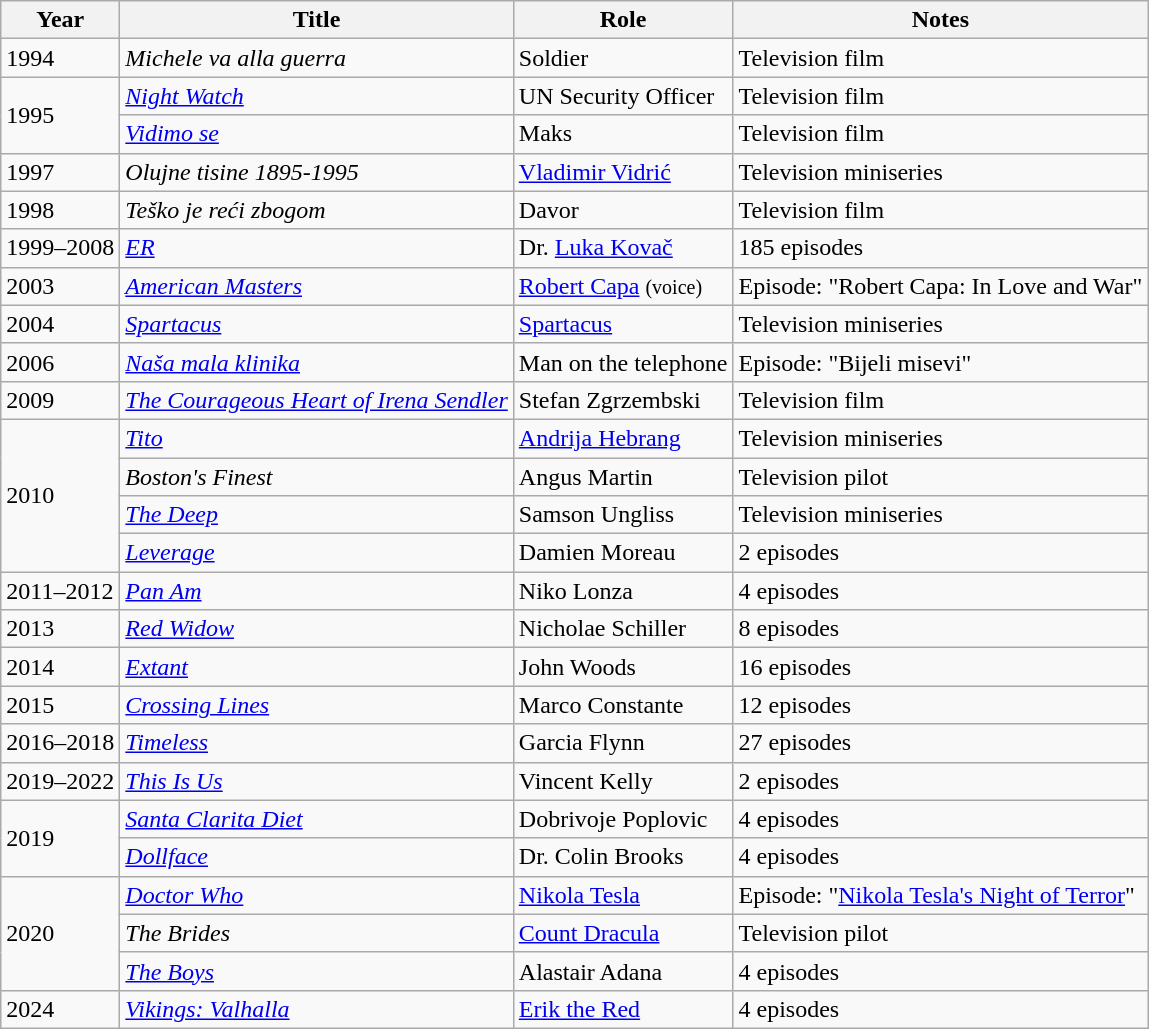<table class="wikitable">
<tr>
<th>Year</th>
<th>Title</th>
<th>Role</th>
<th>Notes</th>
</tr>
<tr>
<td>1994</td>
<td><em>Michele va alla guerra</em></td>
<td>Soldier</td>
<td>Television film</td>
</tr>
<tr>
<td rowspan="2">1995</td>
<td><em><a href='#'>Night Watch</a></em></td>
<td>UN Security Officer</td>
<td>Television film</td>
</tr>
<tr>
<td><em><a href='#'>Vidimo se</a></em></td>
<td>Maks</td>
<td>Television film</td>
</tr>
<tr>
<td>1997</td>
<td><em>Olujne tisine 1895-1995</em></td>
<td><a href='#'>Vladimir Vidrić</a></td>
<td>Television miniseries</td>
</tr>
<tr>
<td>1998</td>
<td><em>Teško je reći zbogom</em></td>
<td>Davor</td>
<td>Television film</td>
</tr>
<tr>
<td>1999–2008</td>
<td><em><a href='#'>ER</a></em></td>
<td>Dr. <a href='#'>Luka Kovač</a></td>
<td>185 episodes</td>
</tr>
<tr>
<td>2003</td>
<td><em><a href='#'>American Masters</a></em></td>
<td><a href='#'>Robert Capa</a> <small>(voice)</small></td>
<td>Episode: "Robert Capa: In Love and War"</td>
</tr>
<tr>
<td>2004</td>
<td><em><a href='#'>Spartacus</a></em></td>
<td><a href='#'>Spartacus</a></td>
<td>Television miniseries</td>
</tr>
<tr>
<td>2006</td>
<td><em><a href='#'>Naša mala klinika</a></em></td>
<td>Man on the telephone</td>
<td>Episode: "Bijeli misevi"</td>
</tr>
<tr>
<td>2009</td>
<td><em><a href='#'>The Courageous Heart of Irena Sendler</a></em></td>
<td>Stefan Zgrzembski</td>
<td>Television film</td>
</tr>
<tr>
<td rowspan="4">2010</td>
<td><em><a href='#'>Tito</a></em></td>
<td><a href='#'>Andrija Hebrang</a></td>
<td>Television miniseries</td>
</tr>
<tr>
<td><em>Boston's Finest</em></td>
<td>Angus Martin</td>
<td>Television pilot</td>
</tr>
<tr>
<td><em><a href='#'>The Deep</a></em></td>
<td>Samson Ungliss</td>
<td>Television miniseries</td>
</tr>
<tr>
<td><em><a href='#'>Leverage</a></em></td>
<td>Damien Moreau</td>
<td>2 episodes</td>
</tr>
<tr>
<td>2011–2012</td>
<td><em><a href='#'>Pan Am</a></em></td>
<td>Niko Lonza</td>
<td>4 episodes</td>
</tr>
<tr>
<td>2013</td>
<td><em><a href='#'>Red Widow</a></em></td>
<td>Nicholae Schiller</td>
<td>8 episodes</td>
</tr>
<tr>
<td>2014</td>
<td><em><a href='#'>Extant</a></em></td>
<td>John Woods</td>
<td>16 episodes</td>
</tr>
<tr>
<td>2015</td>
<td><em><a href='#'>Crossing Lines</a></em></td>
<td>Marco Constante</td>
<td>12 episodes</td>
</tr>
<tr>
<td>2016–2018</td>
<td><em><a href='#'>Timeless</a></em></td>
<td>Garcia Flynn</td>
<td>27 episodes</td>
</tr>
<tr>
<td>2019–2022</td>
<td><em><a href='#'>This Is Us</a></em></td>
<td>Vincent Kelly</td>
<td>2 episodes</td>
</tr>
<tr>
<td rowspan="2">2019</td>
<td><em><a href='#'>Santa Clarita Diet</a></em></td>
<td>Dobrivoje Poplovic</td>
<td>4 episodes</td>
</tr>
<tr>
<td><em><a href='#'>Dollface</a></em></td>
<td>Dr. Colin Brooks</td>
<td>4 episodes</td>
</tr>
<tr>
<td rowspan="3">2020</td>
<td><em><a href='#'>Doctor Who</a></em></td>
<td><a href='#'>Nikola Tesla</a></td>
<td>Episode: "<a href='#'>Nikola Tesla's Night of Terror</a>"</td>
</tr>
<tr>
<td><em>The Brides</em></td>
<td><a href='#'>Count Dracula</a></td>
<td>Television pilot</td>
</tr>
<tr>
<td><em><a href='#'>The Boys</a></em></td>
<td>Alastair Adana</td>
<td>4 episodes</td>
</tr>
<tr>
<td>2024</td>
<td><em><a href='#'>Vikings: Valhalla</a></em></td>
<td><a href='#'>Erik the Red</a></td>
<td>4 episodes</td>
</tr>
</table>
